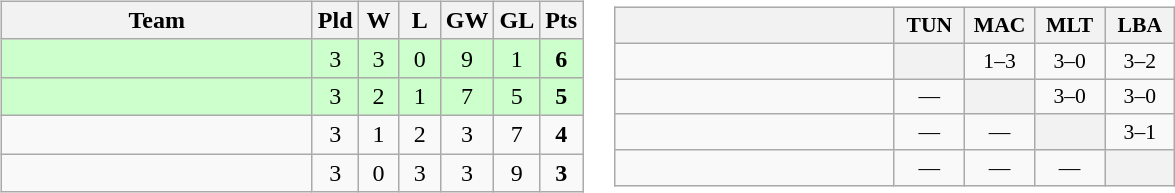<table>
<tr>
<td><br><table class="wikitable" style="text-align:center">
<tr>
<th width=200>Team</th>
<th width=20>Pld</th>
<th width=20>W</th>
<th width=20>L</th>
<th width=20>GW</th>
<th width=20>GL</th>
<th width=20>Pts</th>
</tr>
<tr bgcolor=ccffcc>
<td style="text-align:left;"></td>
<td>3</td>
<td>3</td>
<td>0</td>
<td>9</td>
<td>1</td>
<td><strong>6</strong></td>
</tr>
<tr bgcolor=ccffcc>
<td style="text-align:left;"></td>
<td>3</td>
<td>2</td>
<td>1</td>
<td>7</td>
<td>5</td>
<td><strong>5</strong></td>
</tr>
<tr>
<td style="text-align:left;"></td>
<td>3</td>
<td>1</td>
<td>2</td>
<td>3</td>
<td>7</td>
<td><strong>4</strong></td>
</tr>
<tr>
<td style="text-align:left;"></td>
<td>3</td>
<td>0</td>
<td>3</td>
<td>3</td>
<td>9</td>
<td><strong>3</strong></td>
</tr>
</table>
</td>
<td><br><table class="wikitable" style="text-align:center; font-size:90%">
<tr>
<th width="180"> </th>
<th width="40">TUN</th>
<th width="40">MAC</th>
<th width="40">MLT</th>
<th width="40">LBA</th>
</tr>
<tr>
<td style="text-align:left;"></td>
<th></th>
<td>1–3</td>
<td>3–0</td>
<td>3–2</td>
</tr>
<tr>
<td style="text-align:left;"></td>
<td>—</td>
<th></th>
<td>3–0</td>
<td>3–0</td>
</tr>
<tr>
<td style="text-align:left;"></td>
<td>—</td>
<td>—</td>
<th></th>
<td>3–1</td>
</tr>
<tr>
<td style="text-align:left;"></td>
<td>—</td>
<td>—</td>
<td>—</td>
<th></th>
</tr>
</table>
</td>
</tr>
</table>
